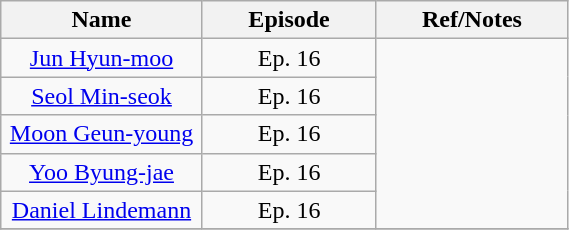<table class=wikitable style=text-align:center;width:30%>
<tr>
<th width=10%>Name</th>
<th width=10%>Episode</th>
<th width=10%>Ref/Notes</th>
</tr>
<tr>
<td><a href='#'>Jun Hyun-moo</a></td>
<td>Ep. 16</td>
<td rowspan=5></td>
</tr>
<tr>
<td><a href='#'>Seol Min-seok</a></td>
<td>Ep. 16</td>
</tr>
<tr>
<td><a href='#'>Moon Geun-young</a></td>
<td>Ep. 16</td>
</tr>
<tr>
<td><a href='#'>Yoo Byung-jae</a></td>
<td>Ep. 16</td>
</tr>
<tr>
<td><a href='#'>Daniel Lindemann</a></td>
<td>Ep. 16</td>
</tr>
<tr>
</tr>
</table>
